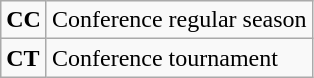<table class="wikitable">
<tr>
<td><strong>CC</strong></td>
<td>Conference regular season</td>
</tr>
<tr>
<td><strong>CT</strong></td>
<td>Conference tournament</td>
</tr>
</table>
